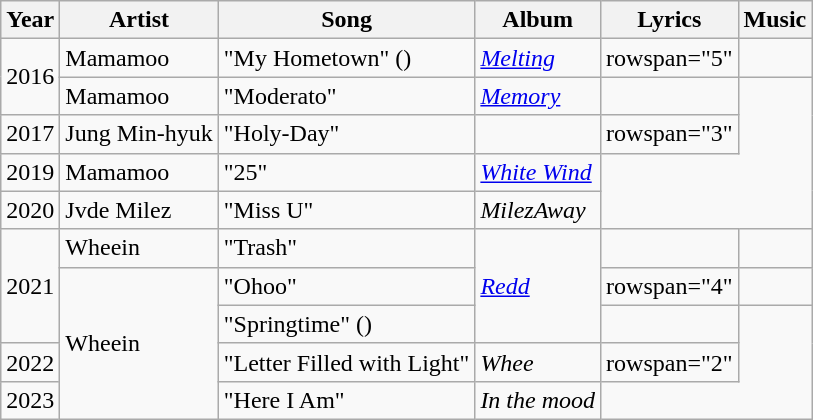<table class="wikitable sortable">
<tr>
<th scope="col">Year</th>
<th scope="col">Artist</th>
<th>Song</th>
<th>Album</th>
<th>Lyrics</th>
<th>Music</th>
</tr>
<tr>
<td rowspan="2">2016</td>
<td>Mamamoo</td>
<td>"My Hometown" ()</td>
<td><em><a href='#'>Melting</a></em></td>
<td>rowspan="5" </td>
<td></td>
</tr>
<tr>
<td>Mamamoo </td>
<td>"Moderato"</td>
<td><em><a href='#'>Memory</a></em></td>
<td></td>
</tr>
<tr>
<td>2017</td>
<td>Jung Min-hyuk </td>
<td>"Holy-Day"</td>
<td></td>
<td>rowspan="3"</td>
</tr>
<tr>
<td>2019</td>
<td>Mamamoo</td>
<td>"25"</td>
<td><em><a href='#'>White Wind</a></em></td>
</tr>
<tr>
<td>2020</td>
<td>Jvde Milez </td>
<td>"Miss U"</td>
<td><em>MilezAway</em></td>
</tr>
<tr>
<td rowspan="3">2021</td>
<td>Wheein </td>
<td>"Trash"</td>
<td rowspan="3"><em><a href='#'>Redd</a></em></td>
<td></td>
<td></td>
</tr>
<tr>
<td rowspan="4">Wheein</td>
<td>"Ohoo"</td>
<td>rowspan="4" </td>
<td></td>
</tr>
<tr>
<td>"Springtime" ()</td>
<td></td>
</tr>
<tr>
<td>2022</td>
<td>"Letter Filled with Light"</td>
<td><em>Whee</em></td>
<td>rowspan="2" </td>
</tr>
<tr>
<td>2023</td>
<td>"Here I Am"</td>
<td><em>In the mood</em></td>
</tr>
</table>
